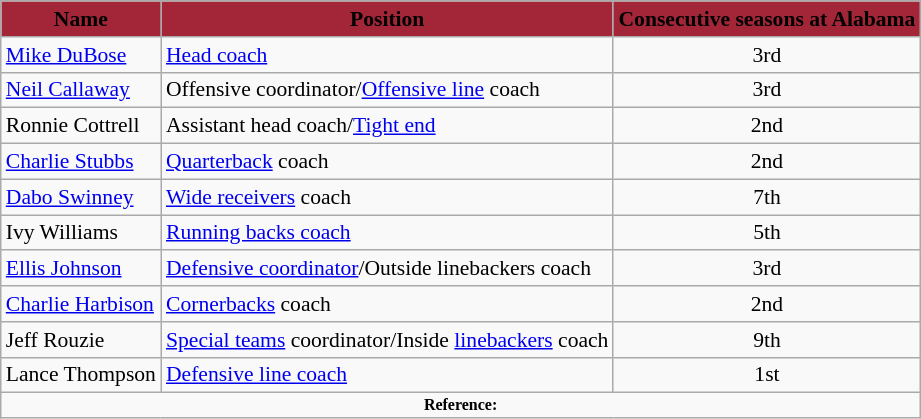<table class="wikitable" style="font-size:90%;">
<tr>
<th style="background:#A32638;"><span>Name</span></th>
<th style="background:#A32638;"><span>Position</span></th>
<th style="background:#A32638;"><span>Consecutive seasons at Alabama </span></th>
</tr>
<tr>
<td><a href='#'>Mike DuBose</a></td>
<td><a href='#'>Head coach</a></td>
<td align=center>3rd</td>
</tr>
<tr>
<td><a href='#'>Neil Callaway</a></td>
<td>Offensive coordinator/<a href='#'>Offensive line</a> coach</td>
<td align=center>3rd</td>
</tr>
<tr>
<td>Ronnie Cottrell</td>
<td>Assistant head coach/<a href='#'>Tight end</a></td>
<td align=center>2nd</td>
</tr>
<tr>
<td><a href='#'>Charlie Stubbs</a></td>
<td><a href='#'>Quarterback</a> coach</td>
<td align=center>2nd</td>
</tr>
<tr>
<td><a href='#'>Dabo Swinney</a></td>
<td><a href='#'>Wide receivers</a> coach</td>
<td align=center>7th</td>
</tr>
<tr>
<td>Ivy Williams</td>
<td><a href='#'>Running backs coach</a></td>
<td align=center>5th</td>
</tr>
<tr>
<td><a href='#'>Ellis Johnson</a></td>
<td><a href='#'>Defensive coordinator</a>/Outside linebackers coach</td>
<td align=center>3rd</td>
</tr>
<tr>
<td><a href='#'>Charlie Harbison</a></td>
<td><a href='#'>Cornerbacks</a> coach</td>
<td align=center>2nd</td>
</tr>
<tr>
<td>Jeff Rouzie</td>
<td><a href='#'>Special teams</a> coordinator/Inside <a href='#'>linebackers</a> coach</td>
<td align=center>9th</td>
</tr>
<tr>
<td>Lance Thompson</td>
<td><a href='#'>Defensive line coach</a></td>
<td align=center>1st</td>
</tr>
<tr>
<td colspan="4"  style="font-size:8pt; text-align:center;"><strong>Reference:</strong></td>
</tr>
</table>
